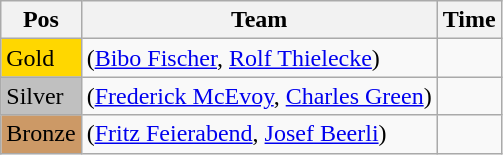<table class="wikitable">
<tr>
<th>Pos</th>
<th>Team</th>
<th>Time</th>
</tr>
<tr>
<td style="background:gold">Gold</td>
<td> (<a href='#'>Bibo Fischer</a>, <a href='#'>Rolf Thielecke</a>)</td>
<td></td>
</tr>
<tr>
<td style="background:silver">Silver</td>
<td> (<a href='#'>Frederick McEvoy</a>, <a href='#'>Charles Green</a>)</td>
<td></td>
</tr>
<tr>
<td style="background:#cc9966">Bronze</td>
<td> (<a href='#'>Fritz Feierabend</a>, <a href='#'>Josef Beerli</a>)</td>
<td></td>
</tr>
</table>
